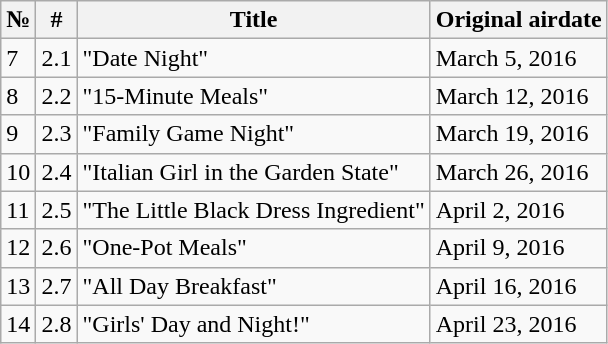<table class="wikitable">
<tr>
<th>№</th>
<th>#</th>
<th>Title</th>
<th>Original airdate</th>
</tr>
<tr>
<td>7</td>
<td>2.1</td>
<td>"Date Night"</td>
<td>March 5, 2016</td>
</tr>
<tr>
<td>8</td>
<td>2.2</td>
<td>"15-Minute Meals"</td>
<td>March 12, 2016</td>
</tr>
<tr>
<td>9</td>
<td>2.3</td>
<td>"Family Game Night"</td>
<td>March 19, 2016</td>
</tr>
<tr>
<td>10</td>
<td>2.4</td>
<td>"Italian Girl in the Garden State"</td>
<td>March 26, 2016</td>
</tr>
<tr>
<td>11</td>
<td>2.5</td>
<td>"The Little Black Dress Ingredient"</td>
<td>April 2, 2016</td>
</tr>
<tr>
<td>12</td>
<td>2.6</td>
<td>"One-Pot Meals"</td>
<td>April 9, 2016</td>
</tr>
<tr>
<td>13</td>
<td>2.7</td>
<td>"All Day Breakfast"</td>
<td>April 16, 2016</td>
</tr>
<tr>
<td>14</td>
<td>2.8</td>
<td>"Girls' Day and Night!"</td>
<td>April 23, 2016</td>
</tr>
</table>
